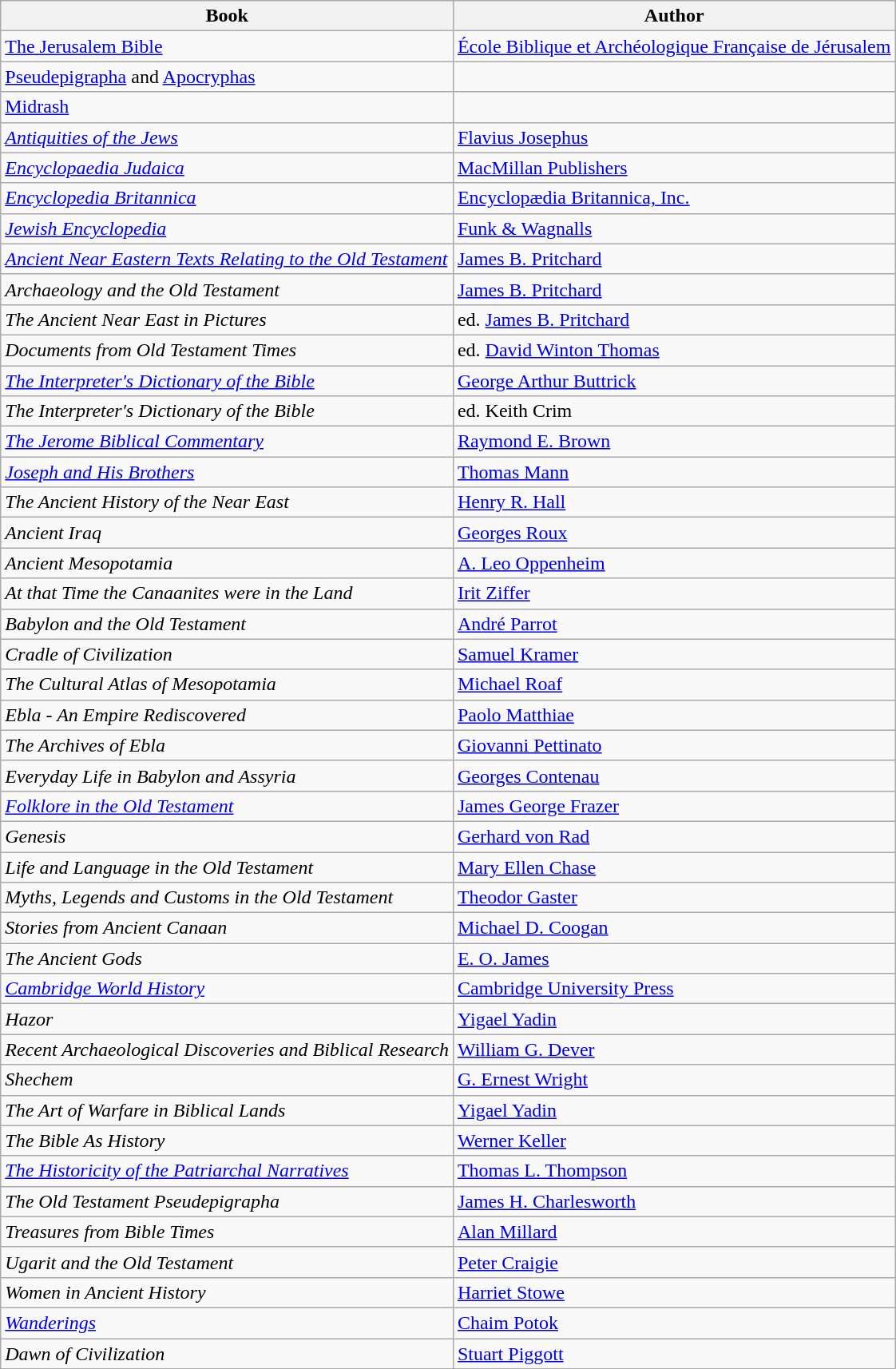<table class="wikitable sortable">
<tr>
<th>Book</th>
<th>Author</th>
</tr>
<tr>
<td><a href='#'>The Jerusalem Bible</a></td>
<td><a href='#'>École Biblique et Archéologique Française de Jérusalem</a></td>
</tr>
<tr>
<td><a href='#'>Pseudepigrapha</a> and <a href='#'>Apocryphas</a></td>
<td></td>
</tr>
<tr>
<td><a href='#'>Midrash</a></td>
<td></td>
</tr>
<tr>
<td><em><a href='#'>Antiquities of the Jews</a></em></td>
<td><a href='#'>Flavius Josephus</a></td>
</tr>
<tr>
<td><em><a href='#'>Encyclopaedia Judaica</a></em></td>
<td><a href='#'>MacMillan Publishers</a></td>
</tr>
<tr>
<td><em><a href='#'>Encyclopedia Britannica</a></em></td>
<td><a href='#'>Encyclopædia Britannica, Inc.</a></td>
</tr>
<tr>
<td><a href='#'><em>Jewish Encyclopedia</em></a></td>
<td><a href='#'>Funk & Wagnalls</a><br></td>
</tr>
<tr>
<td><em><a href='#'>Ancient Near Eastern Texts Relating to the Old Testament</a></em></td>
<td><a href='#'>James B. Pritchard</a></td>
</tr>
<tr>
<td><em>Archaeology and the Old Testament</em></td>
<td><a href='#'>James B. Pritchard</a></td>
</tr>
<tr>
<td><em>The Ancient Near East in Pictures</em></td>
<td>ed. <a href='#'>James B. Pritchard</a></td>
</tr>
<tr>
<td><em>Documents from Old Testament Times</em></td>
<td>ed. <a href='#'>David Winton Thomas</a></td>
</tr>
<tr>
<td><a href='#'><em>The Interpreter's Dictionary of the Bible</em></a></td>
<td><a href='#'>George Arthur Buttrick</a></td>
</tr>
<tr>
<td><em>The Interpreter's Dictionary of the Bible</em></td>
<td>ed. Keith Crim</td>
</tr>
<tr>
<td><a href='#'><em>The Jerome Biblical Commentary</em></a></td>
<td><a href='#'>Raymond E. Brown</a></td>
</tr>
<tr>
<td><em><a href='#'>Joseph and His Brothers</a></em></td>
<td><a href='#'>Thomas Mann</a></td>
</tr>
<tr>
<td><em>The Ancient History of the Near East</em></td>
<td><a href='#'>Henry R. Hall</a></td>
</tr>
<tr>
<td><em>Ancient Iraq</em></td>
<td><a href='#'>Georges Roux</a></td>
</tr>
<tr>
<td><em>Ancient Mesopotamia</em></td>
<td><a href='#'>A. Leo Oppenheim</a></td>
</tr>
<tr>
<td><em>At that Time the Canaanites were in the Land</em></td>
<td><a href='#'>Irit Ziffer</a></td>
</tr>
<tr>
<td><em>Babylon and the Old Testament</em></td>
<td><a href='#'>André Parrot</a></td>
</tr>
<tr>
<td><em>Cradle of Civilization</em></td>
<td><a href='#'>Samuel Kramer</a></td>
</tr>
<tr>
<td><em>The Cultural Atlas of Mesopotamia</em></td>
<td><a href='#'>Michael Roaf</a></td>
</tr>
<tr>
<td><em>Ebla - An Empire Rediscovered</em></td>
<td><a href='#'>Paolo Matthiae</a></td>
</tr>
<tr>
<td><em>The Archives of Ebla</em></td>
<td><a href='#'>Giovanni Pettinato</a></td>
</tr>
<tr>
<td><em>Everyday Life in Babylon and Assyria</em></td>
<td><a href='#'>Georges Contenau</a></td>
</tr>
<tr>
<td><em><a href='#'>Folklore in the Old Testament</a></em></td>
<td><a href='#'>James George Frazer</a></td>
</tr>
<tr>
<td><em>Genesis</em></td>
<td><a href='#'>Gerhard von Rad</a></td>
</tr>
<tr>
<td><em>Life and Language in the Old Testament</em></td>
<td><a href='#'>Mary Ellen Chase</a></td>
</tr>
<tr>
<td><em>Myths, Legends and Customs in the Old Testament</em></td>
<td><a href='#'>Theodor Gaster</a></td>
</tr>
<tr>
<td><em>Stories from Ancient Canaan</em></td>
<td><a href='#'>Michael D. Coogan</a></td>
</tr>
<tr>
<td><em>The Ancient Gods</em></td>
<td><a href='#'>E. O. James</a></td>
</tr>
<tr>
<td><em><a href='#'>Cambridge World History</a></em></td>
<td><a href='#'>Cambridge University Press</a></td>
</tr>
<tr>
<td><em>Hazor</em></td>
<td><a href='#'>Yigael Yadin</a></td>
</tr>
<tr>
<td><em>Recent Archaeological Discoveries and Biblical Research</em></td>
<td><a href='#'>William G. Dever</a></td>
</tr>
<tr>
<td><em>Shechem</em></td>
<td><a href='#'>G. Ernest Wright</a></td>
</tr>
<tr>
<td><em>The Art of Warfare in Biblical Lands</em></td>
<td><a href='#'>Yigael Yadin</a></td>
</tr>
<tr>
<td><em>The Bible As History</em></td>
<td><a href='#'>Werner Keller</a></td>
</tr>
<tr>
<td><em><a href='#'>The Historicity of the Patriarchal Narratives</a></em></td>
<td><a href='#'>Thomas L. Thompson</a></td>
</tr>
<tr>
<td><em>The Old Testament Pseudepigrapha</em></td>
<td><a href='#'>James H. Charlesworth</a></td>
</tr>
<tr>
<td><em>Treasures from Bible Times</em></td>
<td><a href='#'>Alan Millard</a></td>
</tr>
<tr>
<td><em>Ugarit and the Old Testament</em></td>
<td><a href='#'>Peter Craigie</a></td>
</tr>
<tr>
<td><em>Women in Ancient History</em></td>
<td><a href='#'>Harriet Stowe</a></td>
</tr>
<tr>
<td><a href='#'><em>Wanderings</em></a></td>
<td><a href='#'>Chaim Potok</a></td>
</tr>
<tr>
<td><em>Dawn of Civilization</em></td>
<td><a href='#'>Stuart Piggott</a></td>
</tr>
</table>
